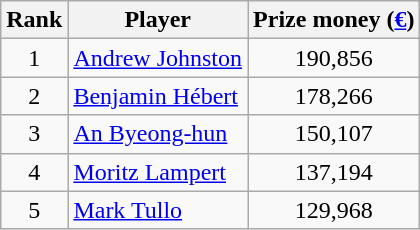<table class="wikitable">
<tr>
<th>Rank</th>
<th>Player</th>
<th>Prize money (<a href='#'>€</a>)</th>
</tr>
<tr>
<td align=center>1</td>
<td> <a href='#'>Andrew Johnston</a></td>
<td align=center>190,856</td>
</tr>
<tr>
<td align=center>2</td>
<td> <a href='#'>Benjamin Hébert</a></td>
<td align=center>178,266</td>
</tr>
<tr>
<td align=center>3</td>
<td> <a href='#'>An Byeong-hun</a></td>
<td align=center>150,107</td>
</tr>
<tr>
<td align=center>4</td>
<td> <a href='#'>Moritz Lampert</a></td>
<td align=center>137,194</td>
</tr>
<tr>
<td align=center>5</td>
<td> <a href='#'>Mark Tullo</a></td>
<td align=center>129,968</td>
</tr>
</table>
